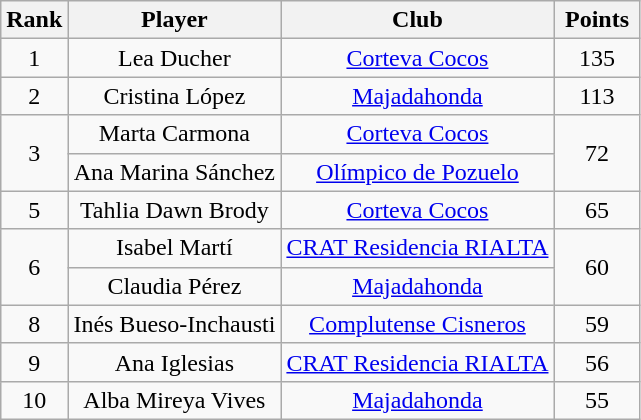<table class="wikitable" style="text-align:center">
<tr>
<th>Rank</th>
<th>Player</th>
<th>Club</th>
<th style="width:50px;">Points</th>
</tr>
<tr>
<td>1</td>
<td> Lea Ducher</td>
<td><a href='#'>Corteva Cocos</a></td>
<td>135</td>
</tr>
<tr>
<td>2</td>
<td> Cristina López</td>
<td><a href='#'>Majadahonda</a></td>
<td>113</td>
</tr>
<tr>
<td rowspan=2>3</td>
<td> Marta Carmona</td>
<td><a href='#'>Corteva Cocos</a></td>
<td rowspan=2>72</td>
</tr>
<tr>
<td> Ana Marina Sánchez</td>
<td><a href='#'>Olímpico de Pozuelo</a></td>
</tr>
<tr>
<td>5</td>
<td> Tahlia Dawn Brody</td>
<td><a href='#'>Corteva Cocos</a></td>
<td>65</td>
</tr>
<tr>
<td rowspan=2>6</td>
<td> Isabel Martí</td>
<td><a href='#'>CRAT Residencia RIALTA</a></td>
<td rowspan=2>60</td>
</tr>
<tr>
<td> Claudia Pérez</td>
<td><a href='#'>Majadahonda</a></td>
</tr>
<tr>
<td>8</td>
<td> Inés Bueso-Inchausti</td>
<td><a href='#'>Complutense Cisneros</a></td>
<td>59</td>
</tr>
<tr>
<td>9</td>
<td> Ana Iglesias</td>
<td><a href='#'>CRAT Residencia RIALTA</a></td>
<td>56</td>
</tr>
<tr>
<td>10</td>
<td> Alba Mireya Vives</td>
<td><a href='#'>Majadahonda</a></td>
<td>55</td>
</tr>
</table>
